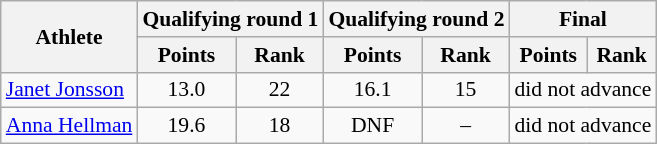<table class="wikitable" style="font-size:90%">
<tr>
<th rowspan="2">Athlete</th>
<th colspan="2">Qualifying round 1</th>
<th colspan="2">Qualifying round 2</th>
<th colspan="2">Final</th>
</tr>
<tr>
<th>Points</th>
<th>Rank</th>
<th>Points</th>
<th>Rank</th>
<th>Points</th>
<th>Rank</th>
</tr>
<tr>
<td><a href='#'>Janet Jonsson</a></td>
<td align="center">13.0</td>
<td align="center">22</td>
<td align="center">16.1</td>
<td align="center">15</td>
<td colspan="2">did not advance</td>
</tr>
<tr>
<td><a href='#'>Anna Hellman</a></td>
<td align="center">19.6</td>
<td align="center">18</td>
<td align="center">DNF</td>
<td align="center">–</td>
<td colspan="2">did not advance</td>
</tr>
</table>
